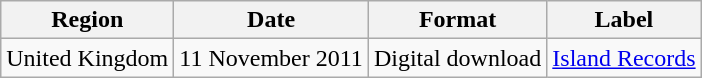<table class=wikitable>
<tr>
<th>Region</th>
<th>Date</th>
<th>Format</th>
<th>Label</th>
</tr>
<tr>
<td>United Kingdom</td>
<td>11 November 2011</td>
<td>Digital download</td>
<td><a href='#'>Island Records</a></td>
</tr>
</table>
